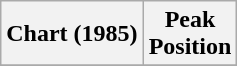<table class="wikitable">
<tr>
<th align="left">Chart (1985)</th>
<th align="left">Peak<br>Position</th>
</tr>
<tr>
</tr>
</table>
